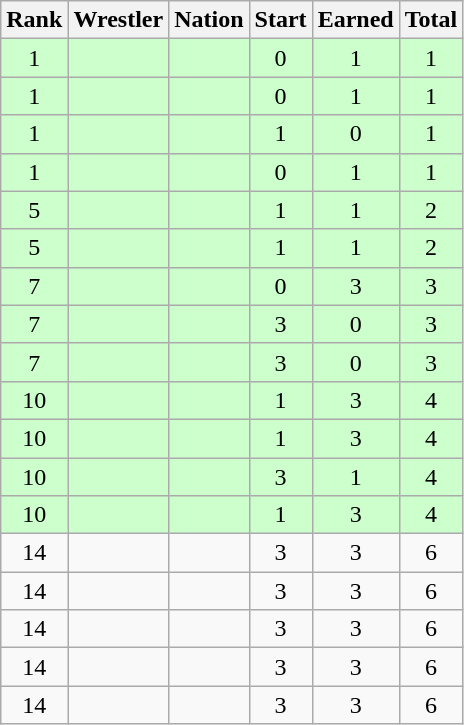<table class="wikitable sortable" style="text-align:center;">
<tr>
<th>Rank</th>
<th>Wrestler</th>
<th>Nation</th>
<th>Start</th>
<th>Earned</th>
<th>Total</th>
</tr>
<tr style="background:#cfc;">
<td>1</td>
<td align=left></td>
<td align=left></td>
<td>0</td>
<td>1</td>
<td>1</td>
</tr>
<tr style="background:#cfc;">
<td>1</td>
<td align=left></td>
<td align=left></td>
<td>0</td>
<td>1</td>
<td>1</td>
</tr>
<tr style="background:#cfc;">
<td>1</td>
<td align=left></td>
<td align=left></td>
<td>1</td>
<td>0</td>
<td>1</td>
</tr>
<tr style="background:#cfc;">
<td>1</td>
<td align=left></td>
<td align=left></td>
<td>0</td>
<td>1</td>
<td>1</td>
</tr>
<tr style="background:#cfc;">
<td>5</td>
<td align=left></td>
<td align=left></td>
<td>1</td>
<td>1</td>
<td>2</td>
</tr>
<tr style="background:#cfc;">
<td>5</td>
<td align=left></td>
<td align=left></td>
<td>1</td>
<td>1</td>
<td>2</td>
</tr>
<tr style="background:#cfc;">
<td>7</td>
<td align=left></td>
<td align=left></td>
<td>0</td>
<td>3</td>
<td>3</td>
</tr>
<tr style="background:#cfc;">
<td>7</td>
<td align=left></td>
<td align=left></td>
<td>3</td>
<td>0</td>
<td>3</td>
</tr>
<tr style="background:#cfc;">
<td>7</td>
<td align=left></td>
<td align=left></td>
<td>3</td>
<td>0</td>
<td>3</td>
</tr>
<tr style="background:#cfc;">
<td>10</td>
<td align=left></td>
<td align=left></td>
<td>1</td>
<td>3</td>
<td>4</td>
</tr>
<tr style="background:#cfc;">
<td>10</td>
<td align=left></td>
<td align=left></td>
<td>1</td>
<td>3</td>
<td>4</td>
</tr>
<tr style="background:#cfc;">
<td>10</td>
<td align=left></td>
<td align=left></td>
<td>3</td>
<td>1</td>
<td>4</td>
</tr>
<tr style="background:#cfc;">
<td>10</td>
<td align=left></td>
<td align=left></td>
<td>1</td>
<td>3</td>
<td>4</td>
</tr>
<tr>
<td>14</td>
<td align=left></td>
<td align=left></td>
<td>3</td>
<td>3</td>
<td>6</td>
</tr>
<tr>
<td>14</td>
<td align=left></td>
<td align=left></td>
<td>3</td>
<td>3</td>
<td>6</td>
</tr>
<tr>
<td>14</td>
<td align=left></td>
<td align=left></td>
<td>3</td>
<td>3</td>
<td>6</td>
</tr>
<tr>
<td>14</td>
<td align=left></td>
<td align=left></td>
<td>3</td>
<td>3</td>
<td>6</td>
</tr>
<tr>
<td>14</td>
<td align=left></td>
<td align=left></td>
<td>3</td>
<td>3</td>
<td>6</td>
</tr>
</table>
